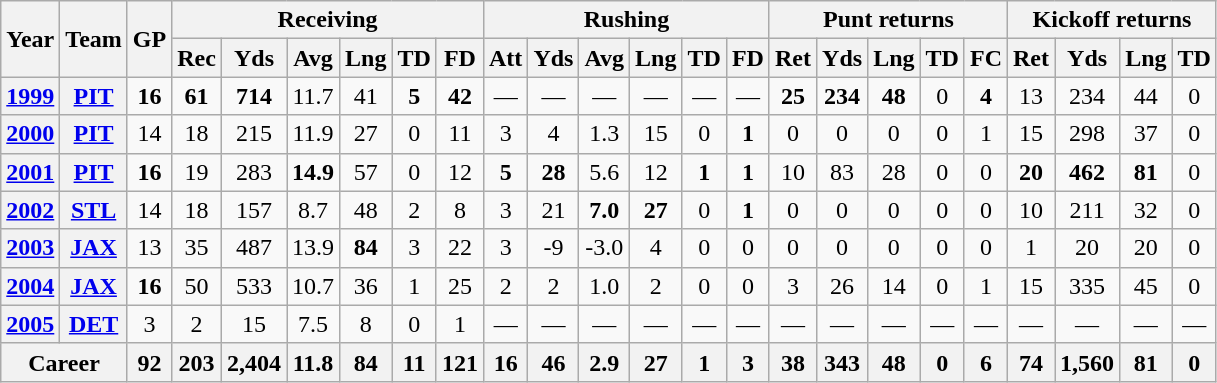<table class="wikitable" style="text-align:center;">
<tr>
<th rowspan="2">Year</th>
<th rowspan="2">Team</th>
<th rowspan="2">GP</th>
<th colspan="6">Receiving</th>
<th colspan="6">Rushing</th>
<th colspan="5">Punt returns</th>
<th colspan="4">Kickoff returns</th>
</tr>
<tr>
<th>Rec</th>
<th>Yds</th>
<th>Avg</th>
<th>Lng</th>
<th>TD</th>
<th>FD</th>
<th>Att</th>
<th>Yds</th>
<th>Avg</th>
<th>Lng</th>
<th>TD</th>
<th>FD</th>
<th>Ret</th>
<th>Yds</th>
<th>Lng</th>
<th>TD</th>
<th>FC</th>
<th>Ret</th>
<th>Yds</th>
<th>Lng</th>
<th>TD</th>
</tr>
<tr>
<th><a href='#'>1999</a></th>
<th><a href='#'>PIT</a></th>
<td><strong>16</strong></td>
<td><strong>61</strong></td>
<td><strong>714</strong></td>
<td>11.7</td>
<td>41</td>
<td><strong>5</strong></td>
<td><strong>42</strong></td>
<td>—</td>
<td>—</td>
<td>—</td>
<td>—</td>
<td>—</td>
<td>—</td>
<td><strong>25</strong></td>
<td><strong>234</strong></td>
<td><strong>48</strong></td>
<td>0</td>
<td><strong>4</strong></td>
<td>13</td>
<td>234</td>
<td>44</td>
<td>0</td>
</tr>
<tr>
<th><a href='#'>2000</a></th>
<th><a href='#'>PIT</a></th>
<td>14</td>
<td>18</td>
<td>215</td>
<td>11.9</td>
<td>27</td>
<td>0</td>
<td>11</td>
<td>3</td>
<td>4</td>
<td>1.3</td>
<td>15</td>
<td>0</td>
<td><strong>1</strong></td>
<td>0</td>
<td>0</td>
<td>0</td>
<td>0</td>
<td>1</td>
<td>15</td>
<td>298</td>
<td>37</td>
<td>0</td>
</tr>
<tr>
<th><a href='#'>2001</a></th>
<th><a href='#'>PIT</a></th>
<td><strong>16</strong></td>
<td>19</td>
<td>283</td>
<td><strong>14.9</strong></td>
<td>57</td>
<td>0</td>
<td>12</td>
<td><strong>5</strong></td>
<td><strong>28</strong></td>
<td>5.6</td>
<td>12</td>
<td><strong>1</strong></td>
<td><strong>1</strong></td>
<td>10</td>
<td>83</td>
<td>28</td>
<td>0</td>
<td>0</td>
<td><strong>20</strong></td>
<td><strong>462</strong></td>
<td><strong>81</strong></td>
<td>0</td>
</tr>
<tr>
<th><a href='#'>2002</a></th>
<th><a href='#'>STL</a></th>
<td>14</td>
<td>18</td>
<td>157</td>
<td>8.7</td>
<td>48</td>
<td>2</td>
<td>8</td>
<td>3</td>
<td>21</td>
<td><strong>7.0</strong></td>
<td><strong>27</strong></td>
<td>0</td>
<td><strong>1</strong></td>
<td>0</td>
<td>0</td>
<td>0</td>
<td>0</td>
<td>0</td>
<td>10</td>
<td>211</td>
<td>32</td>
<td>0</td>
</tr>
<tr>
<th><a href='#'>2003</a></th>
<th><a href='#'>JAX</a></th>
<td>13</td>
<td>35</td>
<td>487</td>
<td>13.9</td>
<td><strong>84</strong></td>
<td>3</td>
<td>22</td>
<td>3</td>
<td>-9</td>
<td>-3.0</td>
<td>4</td>
<td>0</td>
<td>0</td>
<td>0</td>
<td>0</td>
<td>0</td>
<td>0</td>
<td>0</td>
<td>1</td>
<td>20</td>
<td>20</td>
<td>0</td>
</tr>
<tr>
<th><a href='#'>2004</a></th>
<th><a href='#'>JAX</a></th>
<td><strong>16</strong></td>
<td>50</td>
<td>533</td>
<td>10.7</td>
<td>36</td>
<td>1</td>
<td>25</td>
<td>2</td>
<td>2</td>
<td>1.0</td>
<td>2</td>
<td>0</td>
<td>0</td>
<td>3</td>
<td>26</td>
<td>14</td>
<td>0</td>
<td>1</td>
<td>15</td>
<td>335</td>
<td>45</td>
<td>0</td>
</tr>
<tr>
<th><a href='#'>2005</a></th>
<th><a href='#'>DET</a></th>
<td>3</td>
<td>2</td>
<td>15</td>
<td>7.5</td>
<td>8</td>
<td>0</td>
<td>1</td>
<td>—</td>
<td>—</td>
<td>—</td>
<td>—</td>
<td>—</td>
<td>—</td>
<td>—</td>
<td>—</td>
<td>—</td>
<td>—</td>
<td>—</td>
<td>—</td>
<td>—</td>
<td>—</td>
<td>—</td>
</tr>
<tr>
<th colspan="2">Career</th>
<th>92</th>
<th>203</th>
<th>2,404</th>
<th>11.8</th>
<th>84</th>
<th>11</th>
<th>121</th>
<th>16</th>
<th>46</th>
<th>2.9</th>
<th>27</th>
<th>1</th>
<th>3</th>
<th>38</th>
<th>343</th>
<th>48</th>
<th>0</th>
<th>6</th>
<th>74</th>
<th>1,560</th>
<th>81</th>
<th>0</th>
</tr>
</table>
